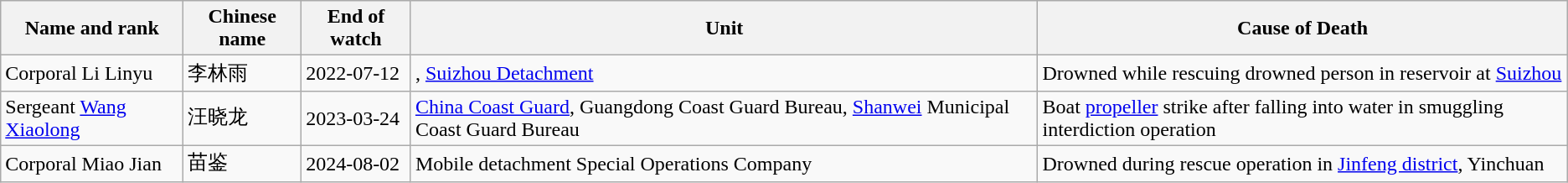<table class="wikitable sortable mw-collapsible mw-collapsed">
<tr>
<th>Name and rank</th>
<th>Chinese name</th>
<th>End of watch</th>
<th>Unit</th>
<th>Cause of Death</th>
</tr>
<tr>
<td>Corporal Li Linyu</td>
<td>李林雨</td>
<td>2022-07-12</td>
<td>, <a href='#'>Suizhou Detachment</a></td>
<td>Drowned while rescuing drowned person in reservoir at <a href='#'>Suizhou</a></td>
</tr>
<tr>
<td>Sergeant <a href='#'>Wang Xiaolong</a></td>
<td>汪晓龙</td>
<td>2023-03-24</td>
<td><a href='#'>China Coast Guard</a>, Guangdong Coast Guard Bureau, <a href='#'>Shanwei</a> Municipal Coast Guard Bureau</td>
<td>Boat <a href='#'>propeller</a> strike after falling into water in smuggling interdiction operation</td>
</tr>
<tr>
<td>Corporal Miao Jian</td>
<td>苗鉴</td>
<td>2024-08-02</td>
<td> Mobile detachment Special Operations Company</td>
<td>Drowned during rescue operation in <a href='#'>Jinfeng district</a>, Yinchuan</td>
</tr>
</table>
